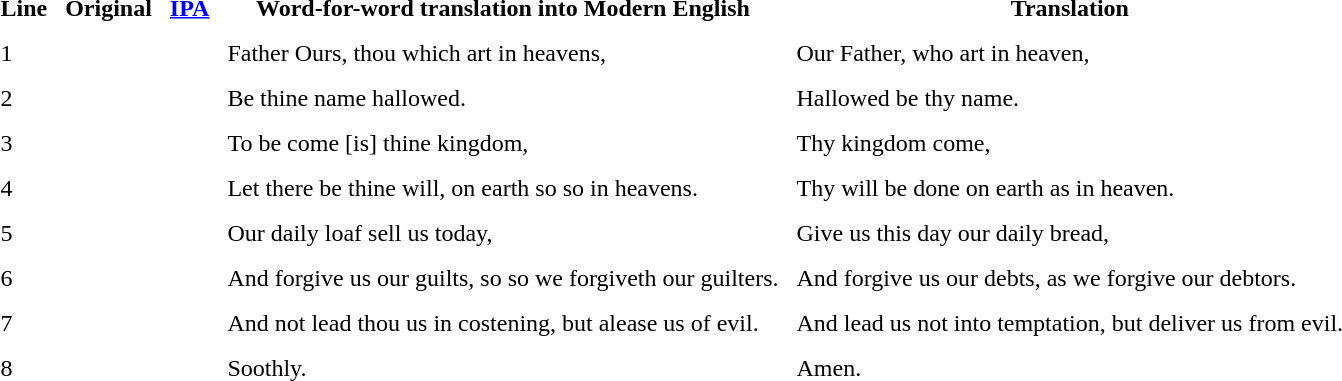<table cellspacing="10" style="white-space: wrap">
<tr>
<th>Line</th>
<th>Original</th>
<th><a href='#'>IPA</a></th>
<th>Word-for-word translation into Modern English</th>
<th>Translation</th>
</tr>
<tr style="vertical-align: top">
<td>1</td>
<td></td>
<td></td>
<td>Father Ours, thou which art in heavens,</td>
<td>Our Father, who art in heaven,</td>
</tr>
<tr style="vertical-align: top">
<td>2</td>
<td></td>
<td></td>
<td>Be thine name hallowed.</td>
<td>Hallowed be thy name.</td>
</tr>
<tr style="vertical-align: top">
<td>3</td>
<td></td>
<td></td>
<td>To be come [is] thine kingdom,</td>
<td>Thy kingdom come,</td>
</tr>
<tr style="vertical-align: top">
<td>4</td>
<td></td>
<td></td>
<td>Let there be thine will, on earth so so in heavens.</td>
<td>Thy will be done on earth as in heaven.</td>
</tr>
<tr style="vertical-align: top">
<td>5</td>
<td></td>
<td></td>
<td>Our daily loaf sell us today,</td>
<td>Give us this day our daily bread,</td>
</tr>
<tr style="vertical-align: top">
<td>6</td>
<td></td>
<td></td>
<td>And forgive us our guilts, so so we forgiveth our guilters.</td>
<td>And forgive us our debts, as we forgive our debtors.</td>
</tr>
<tr style="vertical-align: top">
<td>7</td>
<td></td>
<td></td>
<td>And not lead thou us in costening, but alease us of evil.</td>
<td>And lead us not into temptation, but deliver us from evil.</td>
</tr>
<tr style="vertical-align: top">
<td>8</td>
<td></td>
<td></td>
<td>Soothly.</td>
<td>Amen.</td>
</tr>
</table>
